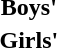<table>
<tr>
<th scope="row">Boys' <br></th>
<td><br></td>
<td><br></td>
<td><br></td>
</tr>
<tr>
<th scope="row">Girls' <br></th>
<td><br></td>
<td><br></td>
<td><br></td>
</tr>
</table>
